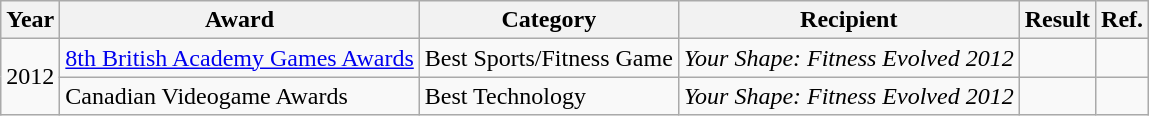<table class="wikitable sortable MW-collapsible MW-collapsed">
<tr>
<th>Year</th>
<th>Award</th>
<th>Category</th>
<th>Recipient</th>
<th>Result</th>
<th>Ref.</th>
</tr>
<tr>
<td rowspan = "2">2012</td>
<td><a href='#'>8th British Academy Games Awards</a></td>
<td>Best Sports/Fitness Game</td>
<td><em>Your Shape: Fitness Evolved 2012</em></td>
<td></td>
<td></td>
</tr>
<tr>
<td>Canadian Videogame Awards</td>
<td>Best Technology</td>
<td><em>Your Shape: Fitness Evolved 2012</em></td>
<td></td>
<td></td>
</tr>
</table>
